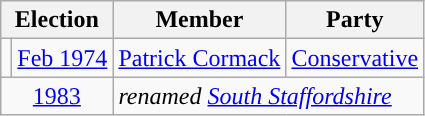<table class="wikitable">
<tr>
<th colspan="2">Election</th>
<th>Member</th>
<th>Party</th>
</tr>
<tr>
<td style="color:inherit;background-color: "></td>
<td><a href='#'>Feb 1974</a></td>
<td><a href='#'>Patrick Cormack</a></td>
<td><a href='#'>Conservative</a></td>
</tr>
<tr>
<td colspan="2" align="center"><a href='#'>1983</a></td>
<td colspan="2"><em>renamed <a href='#'>South Staffordshire</a></em></td>
</tr>
</table>
